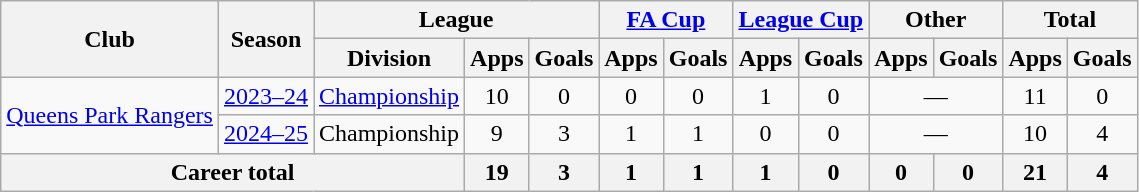<table class="wikitable" style="text-align: center;">
<tr>
<th rowspan="2">Club</th>
<th rowspan="2">Season</th>
<th colspan="3">League</th>
<th colspan="2"><a href='#'>FA Cup</a></th>
<th colspan="2"><a href='#'>League Cup</a></th>
<th colspan="2">Other</th>
<th colspan="2">Total</th>
</tr>
<tr>
<th>Division</th>
<th>Apps</th>
<th>Goals</th>
<th>Apps</th>
<th>Goals</th>
<th>Apps</th>
<th>Goals</th>
<th>Apps</th>
<th>Goals</th>
<th>Apps</th>
<th>Goals</th>
</tr>
<tr>
<td rowspan=2><a href='#'>Queens Park Rangers</a></td>
<td><a href='#'>2023–24</a></td>
<td><a href='#'>Championship</a></td>
<td>10</td>
<td>0</td>
<td>0</td>
<td>0</td>
<td>1</td>
<td>0</td>
<td colspan=2>—</td>
<td>11</td>
<td>0</td>
</tr>
<tr>
<td><a href='#'>2024–25</a></td>
<td>Championship</td>
<td>9</td>
<td>3</td>
<td>1</td>
<td>1</td>
<td>0</td>
<td>0</td>
<td colspan=2>—</td>
<td>10</td>
<td>4</td>
</tr>
<tr>
<th colspan="3">Career total</th>
<th>19</th>
<th>3</th>
<th>1</th>
<th>1</th>
<th>1</th>
<th>0</th>
<th>0</th>
<th>0</th>
<th>21</th>
<th>4</th>
</tr>
</table>
